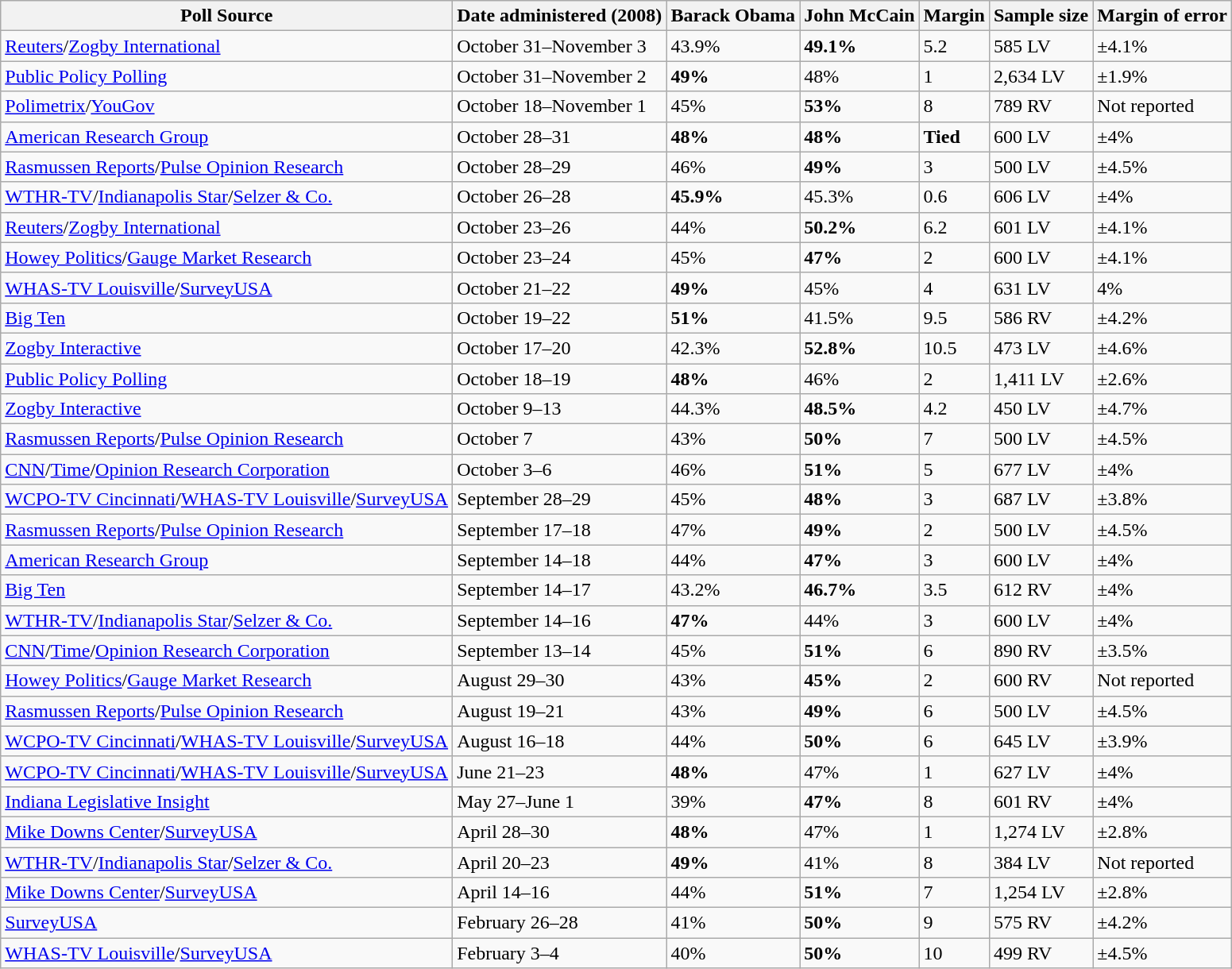<table class="wikitable collapsible">
<tr>
<th>Poll Source</th>
<th>Date administered (2008)</th>
<th>Barack Obama</th>
<th>John McCain</th>
<th>Margin</th>
<th>Sample size</th>
<th>Margin of error</th>
</tr>
<tr>
<td><a href='#'>Reuters</a>/<a href='#'>Zogby International</a></td>
<td>October 31–November 3</td>
<td>43.9%</td>
<td><strong>49.1%</strong></td>
<td>5.2</td>
<td>585 LV</td>
<td>±4.1%</td>
</tr>
<tr>
<td><a href='#'>Public Policy Polling</a></td>
<td>October 31–November 2</td>
<td><strong>49%</strong></td>
<td>48%</td>
<td>1</td>
<td>2,634 LV</td>
<td>±1.9%</td>
</tr>
<tr>
<td><a href='#'>Polimetrix</a>/<a href='#'>YouGov</a></td>
<td>October 18–November 1</td>
<td>45%</td>
<td><strong>53%</strong></td>
<td>8</td>
<td>789 RV</td>
<td>Not reported</td>
</tr>
<tr>
<td><a href='#'>American Research Group</a></td>
<td>October 28–31</td>
<td><strong>48%</strong></td>
<td><strong>48%</strong></td>
<td><strong>Tied</strong></td>
<td>600 LV</td>
<td>±4%</td>
</tr>
<tr>
<td><a href='#'>Rasmussen Reports</a>/<a href='#'>Pulse Opinion Research</a></td>
<td>October 28–29</td>
<td>46%</td>
<td><strong>49%</strong></td>
<td>3</td>
<td>500 LV</td>
<td>±4.5%</td>
</tr>
<tr>
<td><a href='#'>WTHR-TV</a>/<a href='#'>Indianapolis Star</a>/<a href='#'>Selzer & Co.</a></td>
<td>October 26–28</td>
<td><strong>45.9%</strong></td>
<td>45.3%</td>
<td>0.6</td>
<td>606 LV</td>
<td>±4%</td>
</tr>
<tr>
<td><a href='#'>Reuters</a>/<a href='#'>Zogby International</a></td>
<td>October 23–26</td>
<td>44%</td>
<td><strong>50.2%</strong></td>
<td>6.2</td>
<td>601 LV</td>
<td>±4.1%</td>
</tr>
<tr>
<td><a href='#'>Howey Politics</a>/<a href='#'>Gauge Market Research</a></td>
<td>October 23–24</td>
<td>45%</td>
<td><strong>47%</strong></td>
<td>2</td>
<td>600 LV</td>
<td>±4.1%</td>
</tr>
<tr>
<td><a href='#'>WHAS-TV Louisville</a>/<a href='#'>SurveyUSA</a></td>
<td>October 21–22</td>
<td><strong>49%</strong></td>
<td>45%</td>
<td>4</td>
<td>631 LV</td>
<td>4%</td>
</tr>
<tr>
<td><a href='#'>Big Ten</a></td>
<td>October 19–22</td>
<td><strong>51%</strong></td>
<td>41.5%</td>
<td>9.5</td>
<td>586 RV</td>
<td>±4.2%</td>
</tr>
<tr>
<td><a href='#'>Zogby Interactive</a></td>
<td>October 17–20</td>
<td>42.3%</td>
<td><strong>52.8%</strong></td>
<td>10.5</td>
<td>473 LV</td>
<td>±4.6%</td>
</tr>
<tr>
<td><a href='#'>Public Policy Polling</a></td>
<td>October 18–19</td>
<td><strong>48%</strong></td>
<td>46%</td>
<td>2</td>
<td>1,411 LV</td>
<td>±2.6%</td>
</tr>
<tr>
<td><a href='#'>Zogby Interactive</a></td>
<td>October 9–13</td>
<td>44.3%</td>
<td><strong>48.5%</strong></td>
<td>4.2</td>
<td>450 LV</td>
<td>±4.7%</td>
</tr>
<tr>
<td><a href='#'>Rasmussen Reports</a>/<a href='#'>Pulse Opinion Research</a></td>
<td>October 7</td>
<td>43%</td>
<td><strong>50%</strong></td>
<td>7</td>
<td>500 LV</td>
<td>±4.5%</td>
</tr>
<tr>
<td><a href='#'>CNN</a>/<a href='#'>Time</a>/<a href='#'>Opinion Research Corporation</a></td>
<td>October 3–6</td>
<td>46%</td>
<td><strong>51%</strong></td>
<td>5</td>
<td>677 LV</td>
<td>±4%</td>
</tr>
<tr>
<td><a href='#'>WCPO-TV Cincinnati</a>/<a href='#'>WHAS-TV Louisville</a>/<a href='#'>SurveyUSA</a></td>
<td>September 28–29</td>
<td>45%</td>
<td><strong>48%</strong></td>
<td>3</td>
<td>687 LV</td>
<td>±3.8%</td>
</tr>
<tr>
<td><a href='#'>Rasmussen Reports</a>/<a href='#'>Pulse Opinion Research</a></td>
<td>September 17–18</td>
<td>47%</td>
<td><strong>49%</strong></td>
<td>2</td>
<td>500 LV</td>
<td>±4.5%</td>
</tr>
<tr>
<td><a href='#'>American Research Group</a></td>
<td>September 14–18</td>
<td>44%</td>
<td><strong>47%</strong></td>
<td>3</td>
<td>600 LV</td>
<td>±4%</td>
</tr>
<tr>
<td><a href='#'>Big Ten</a></td>
<td>September 14–17</td>
<td>43.2%</td>
<td><strong>46.7%</strong></td>
<td>3.5</td>
<td>612 RV</td>
<td>±4%</td>
</tr>
<tr>
<td><a href='#'>WTHR-TV</a>/<a href='#'>Indianapolis Star</a>/<a href='#'>Selzer & Co.</a></td>
<td>September 14–16</td>
<td><strong>47%</strong></td>
<td>44%</td>
<td>3</td>
<td>600 LV</td>
<td>±4%</td>
</tr>
<tr>
<td><a href='#'>CNN</a>/<a href='#'>Time</a>/<a href='#'>Opinion Research Corporation</a></td>
<td>September 13–14</td>
<td>45%</td>
<td><strong>51%</strong></td>
<td>6</td>
<td>890 RV</td>
<td>±3.5%</td>
</tr>
<tr>
<td><a href='#'>Howey Politics</a>/<a href='#'>Gauge Market Research</a></td>
<td>August 29–30</td>
<td>43%</td>
<td><strong>45%</strong></td>
<td>2</td>
<td>600 RV</td>
<td>Not reported</td>
</tr>
<tr>
<td><a href='#'>Rasmussen Reports</a>/<a href='#'>Pulse Opinion Research</a></td>
<td>August 19–21</td>
<td>43%</td>
<td><strong>49%</strong></td>
<td>6</td>
<td>500 LV</td>
<td>±4.5%</td>
</tr>
<tr>
<td><a href='#'>WCPO-TV Cincinnati</a>/<a href='#'>WHAS-TV Louisville</a>/<a href='#'>SurveyUSA</a></td>
<td>August 16–18</td>
<td>44%</td>
<td><strong>50%</strong></td>
<td>6</td>
<td>645 LV</td>
<td>±3.9%</td>
</tr>
<tr>
<td><a href='#'>WCPO-TV Cincinnati</a>/<a href='#'>WHAS-TV Louisville</a>/<a href='#'>SurveyUSA</a></td>
<td>June 21–23</td>
<td><strong>48%</strong></td>
<td>47%</td>
<td>1</td>
<td>627 LV</td>
<td>±4%</td>
</tr>
<tr>
<td><a href='#'>Indiana Legislative Insight</a></td>
<td>May 27–June 1</td>
<td>39%</td>
<td><strong>47%</strong></td>
<td>8</td>
<td>601 RV</td>
<td>±4%</td>
</tr>
<tr>
<td><a href='#'>Mike Downs Center</a>/<a href='#'>SurveyUSA</a></td>
<td>April 28–30</td>
<td><strong>48%</strong></td>
<td>47%</td>
<td>1</td>
<td>1,274 LV</td>
<td>±2.8%</td>
</tr>
<tr>
<td><a href='#'>WTHR-TV</a>/<a href='#'>Indianapolis Star</a>/<a href='#'>Selzer & Co.</a></td>
<td>April 20–23</td>
<td><strong>49%</strong></td>
<td>41%</td>
<td>8</td>
<td>384 LV</td>
<td>Not reported</td>
</tr>
<tr>
<td><a href='#'>Mike Downs Center</a>/<a href='#'>SurveyUSA</a></td>
<td>April 14–16</td>
<td>44%</td>
<td><strong>51%</strong></td>
<td>7</td>
<td>1,254 LV</td>
<td>±2.8%</td>
</tr>
<tr>
<td><a href='#'>SurveyUSA</a></td>
<td>February 26–28</td>
<td>41%</td>
<td><strong>50%</strong></td>
<td>9</td>
<td>575 RV</td>
<td>±4.2%</td>
</tr>
<tr>
<td><a href='#'>WHAS-TV Louisville</a>/<a href='#'>SurveyUSA</a></td>
<td>February 3–4</td>
<td>40%</td>
<td><strong>50%</strong></td>
<td>10</td>
<td>499 RV</td>
<td>±4.5%</td>
</tr>
</table>
